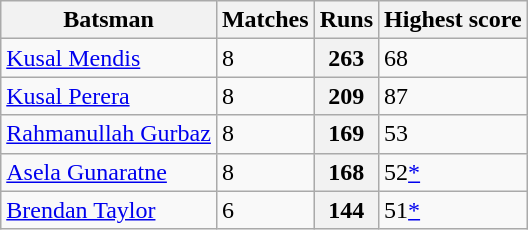<table class="wikitable">
<tr>
<th>Batsman</th>
<th>Matches</th>
<th>Runs</th>
<th>Highest score</th>
</tr>
<tr>
<td><a href='#'>Kusal Mendis</a></td>
<td>8</td>
<th>263</th>
<td>68</td>
</tr>
<tr>
<td><a href='#'>Kusal Perera</a></td>
<td>8</td>
<th>209</th>
<td>87</td>
</tr>
<tr>
<td><a href='#'>Rahmanullah Gurbaz</a></td>
<td>8</td>
<th>169</th>
<td>53</td>
</tr>
<tr>
<td><a href='#'>Asela Gunaratne</a></td>
<td>8</td>
<th>168</th>
<td>52<a href='#'>*</a></td>
</tr>
<tr>
<td><a href='#'>Brendan Taylor</a></td>
<td>6</td>
<th>144</th>
<td>51<a href='#'>*</a></td>
</tr>
</table>
